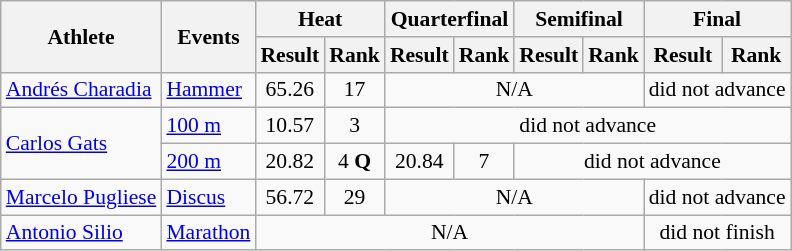<table class=wikitable style="font-size:90%">
<tr>
<th rowspan="2">Athlete</th>
<th rowspan="2">Events</th>
<th colspan="2">Heat</th>
<th colspan="2">Quarterfinal</th>
<th colspan="2">Semifinal</th>
<th colspan="2">Final</th>
</tr>
<tr>
<th>Result</th>
<th>Rank</th>
<th>Result</th>
<th>Rank</th>
<th>Result</th>
<th>Rank</th>
<th>Result</th>
<th>Rank</th>
</tr>
<tr>
<td><a href='#'>Andrés Charadia</a></td>
<td><a href='#'>Hammer</a></td>
<td align="center">65.26</td>
<td align="center">17</td>
<td align="center" colspan="4">N/A</td>
<td align="center" colspan="2">did not advance</td>
</tr>
<tr>
<td rowspan=2><a href='#'>Carlos Gats</a></td>
<td><a href='#'>100 m</a></td>
<td align="center">10.57</td>
<td align="center">3</td>
<td align="center" colspan="6">did not advance</td>
</tr>
<tr>
<td><a href='#'>200 m</a></td>
<td align="center">20.82</td>
<td align="center">4 <strong>Q</strong></td>
<td align="center">20.84</td>
<td align="center">7</td>
<td align="center" colspan="4">did not advance</td>
</tr>
<tr>
<td><a href='#'>Marcelo Pugliese</a></td>
<td><a href='#'>Discus</a></td>
<td align="center">56.72</td>
<td align="center">29</td>
<td align="center" colspan="4">N/A</td>
<td align="center" colspan="2">did not advance</td>
</tr>
<tr>
<td><a href='#'>Antonio Silio</a></td>
<td><a href='#'>Marathon</a></td>
<td align="center" colspan="6">N/A</td>
<td align="center" colspan="2">did not finish</td>
</tr>
</table>
